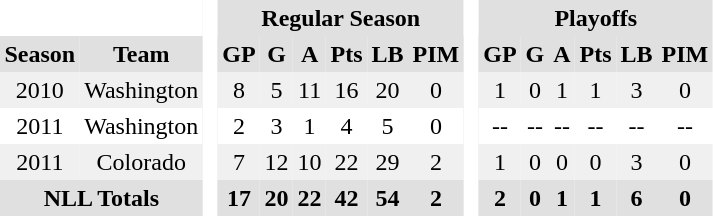<table BORDER="0" CELLPADDING="3" CELLSPACING="0">
<tr ALIGN="center" bgcolor="#e0e0e0">
<th colspan="2" bgcolor="#ffffff"> </th>
<th rowspan="99" bgcolor="#ffffff"> </th>
<th colspan="6">Regular Season</th>
<th rowspan="99" bgcolor="#ffffff"> </th>
<th colspan="6">Playoffs</th>
</tr>
<tr ALIGN="center" bgcolor="#e0e0e0">
<th>Season</th>
<th>Team</th>
<th>GP</th>
<th>G</th>
<th>A</th>
<th>Pts</th>
<th>LB</th>
<th>PIM</th>
<th>GP</th>
<th>G</th>
<th>A</th>
<th>Pts</th>
<th>LB</th>
<th>PIM</th>
</tr>
<tr ALIGN="center" bgcolor="#f0f0f0">
<td>2010</td>
<td>Washington</td>
<td>8</td>
<td>5</td>
<td>11</td>
<td>16</td>
<td>20</td>
<td>0</td>
<td>1</td>
<td>0</td>
<td>1</td>
<td>1</td>
<td>3</td>
<td>0</td>
</tr>
<tr ALIGN="center">
<td>2011</td>
<td>Washington</td>
<td>2</td>
<td>3</td>
<td>1</td>
<td>4</td>
<td>5</td>
<td>0</td>
<td>--</td>
<td>--</td>
<td>--</td>
<td>--</td>
<td>--</td>
<td>--</td>
</tr>
<tr ALIGN="center" bgcolor="#f0f0f0">
<td>2011</td>
<td>Colorado</td>
<td>7</td>
<td>12</td>
<td>10</td>
<td>22</td>
<td>29</td>
<td>2</td>
<td>1</td>
<td>0</td>
<td>0</td>
<td>0</td>
<td>3</td>
<td>0</td>
</tr>
<tr ALIGN="center" bgcolor="#e0e0e0">
<th colspan="2">NLL Totals</th>
<th>17</th>
<th>20</th>
<th>22</th>
<th>42</th>
<th>54</th>
<th>2</th>
<th>2</th>
<th>0</th>
<th>1</th>
<th>1</th>
<th>6</th>
<th>0</th>
</tr>
</table>
